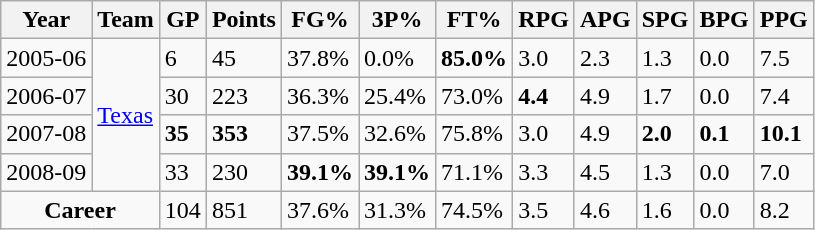<table class="wikitable sortable">
<tr>
<th>Year</th>
<th>Team</th>
<th>GP</th>
<th>Points</th>
<th>FG%</th>
<th>3P%</th>
<th>FT%</th>
<th>RPG</th>
<th>APG</th>
<th>SPG</th>
<th>BPG</th>
<th>PPG</th>
</tr>
<tr>
<td>2005-06</td>
<td rowspan=4><a href='#'>Texas</a></td>
<td>6</td>
<td>45</td>
<td>37.8%</td>
<td>0.0%</td>
<td><strong>85.0%</strong></td>
<td>3.0</td>
<td>2.3</td>
<td>1.3</td>
<td>0.0</td>
<td>7.5</td>
</tr>
<tr>
<td>2006-07</td>
<td>30</td>
<td>223</td>
<td>36.3%</td>
<td>25.4%</td>
<td>73.0%</td>
<td><strong>4.4</strong></td>
<td>4.9</td>
<td>1.7</td>
<td>0.0</td>
<td>7.4</td>
</tr>
<tr>
<td>2007-08</td>
<td><strong>35</strong></td>
<td><strong>353</strong></td>
<td>37.5%</td>
<td>32.6%</td>
<td>75.8%</td>
<td>3.0</td>
<td>4.9</td>
<td><strong>2.0</strong></td>
<td><strong>0.1</strong></td>
<td><strong>10.1</strong></td>
</tr>
<tr>
<td>2008-09</td>
<td>33</td>
<td>230</td>
<td><strong>39.1%</strong></td>
<td><strong>39.1%</strong></td>
<td>71.1%</td>
<td>3.3</td>
<td>4.5</td>
<td>1.3</td>
<td>0.0</td>
<td>7.0</td>
</tr>
<tr class="sortbottom">
<td align=center colspan=2><strong>Career</strong></td>
<td>104</td>
<td>851</td>
<td>37.6%</td>
<td>31.3%</td>
<td>74.5%</td>
<td>3.5</td>
<td>4.6</td>
<td>1.6</td>
<td>0.0</td>
<td>8.2</td>
</tr>
</table>
